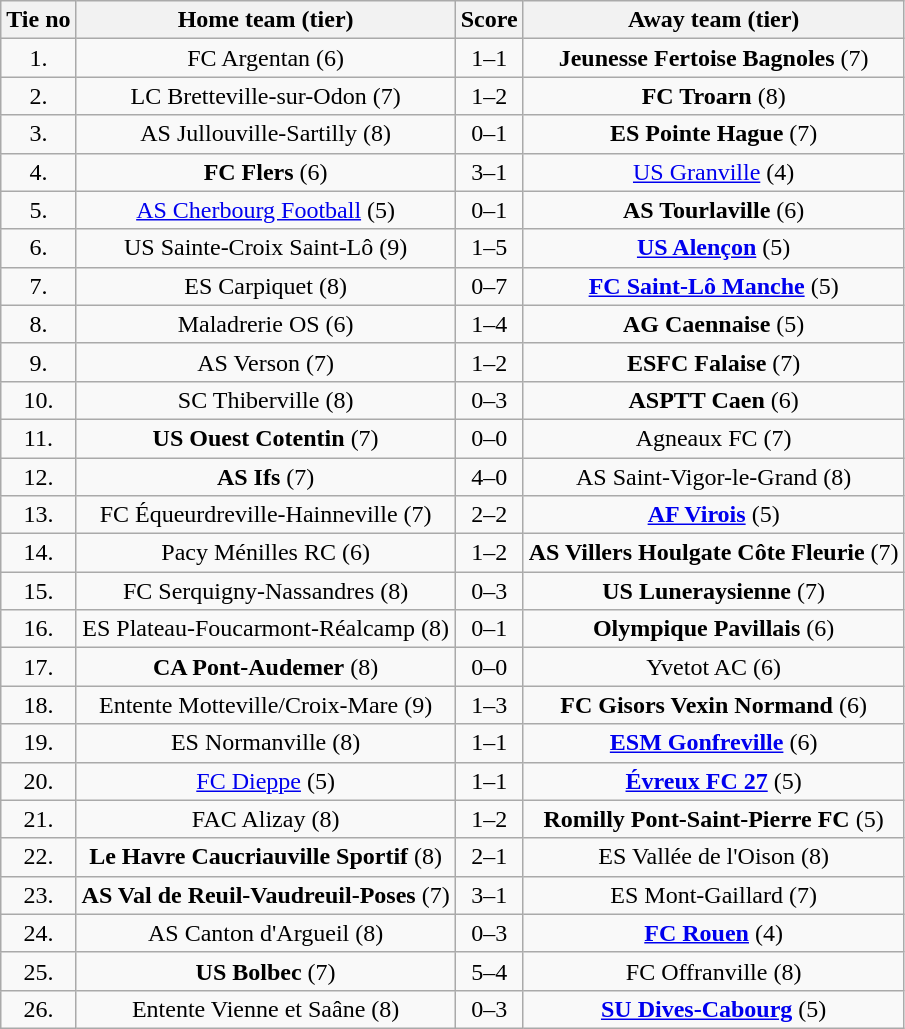<table class="wikitable" style="text-align: center">
<tr>
<th>Tie no</th>
<th>Home team (tier)</th>
<th>Score</th>
<th>Away team (tier)</th>
</tr>
<tr>
<td>1.</td>
<td>FC Argentan (6)</td>
<td>1–1 </td>
<td><strong>Jeunesse Fertoise Bagnoles</strong> (7)</td>
</tr>
<tr>
<td>2.</td>
<td>LC Bretteville-sur-Odon (7)</td>
<td>1–2</td>
<td><strong>FC Troarn</strong> (8)</td>
</tr>
<tr>
<td>3.</td>
<td>AS Jullouville-Sartilly (8)</td>
<td>0–1</td>
<td><strong>ES Pointe Hague</strong> (7)</td>
</tr>
<tr>
<td>4.</td>
<td><strong>FC Flers</strong> (6)</td>
<td>3–1</td>
<td><a href='#'>US Granville</a> (4)</td>
</tr>
<tr>
<td>5.</td>
<td><a href='#'>AS Cherbourg Football</a> (5)</td>
<td>0–1</td>
<td><strong>AS Tourlaville</strong> (6)</td>
</tr>
<tr>
<td>6.</td>
<td>US Sainte-Croix Saint-Lô (9)</td>
<td>1–5</td>
<td><strong><a href='#'>US Alençon</a></strong> (5)</td>
</tr>
<tr>
<td>7.</td>
<td>ES Carpiquet (8)</td>
<td>0–7</td>
<td><strong><a href='#'>FC Saint-Lô Manche</a></strong> (5)</td>
</tr>
<tr>
<td>8.</td>
<td>Maladrerie OS (6)</td>
<td>1–4</td>
<td><strong>AG Caennaise</strong> (5)</td>
</tr>
<tr>
<td>9.</td>
<td>AS Verson (7)</td>
<td>1–2</td>
<td><strong>ESFC Falaise</strong> (7)</td>
</tr>
<tr>
<td>10.</td>
<td>SC Thiberville (8)</td>
<td>0–3</td>
<td><strong>ASPTT Caen</strong> (6)</td>
</tr>
<tr>
<td>11.</td>
<td><strong>US Ouest Cotentin</strong> (7)</td>
<td>0–0 </td>
<td>Agneaux FC (7)</td>
</tr>
<tr>
<td>12.</td>
<td><strong>AS Ifs</strong> (7)</td>
<td>4–0</td>
<td>AS Saint-Vigor-le-Grand (8)</td>
</tr>
<tr>
<td>13.</td>
<td>FC Équeurdreville-Hainneville (7)</td>
<td>2–2 </td>
<td><strong><a href='#'>AF Virois</a></strong> (5)</td>
</tr>
<tr>
<td>14.</td>
<td>Pacy Ménilles RC (6)</td>
<td>1–2</td>
<td><strong>AS Villers Houlgate Côte Fleurie</strong> (7)</td>
</tr>
<tr>
<td>15.</td>
<td>FC Serquigny-Nassandres (8)</td>
<td>0–3</td>
<td><strong>US Luneraysienne</strong> (7)</td>
</tr>
<tr>
<td>16.</td>
<td>ES Plateau-Foucarmont-Réalcamp (8)</td>
<td>0–1</td>
<td><strong>Olympique Pavillais</strong> (6)</td>
</tr>
<tr>
<td>17.</td>
<td><strong>CA Pont-Audemer</strong> (8)</td>
<td>0–0 </td>
<td>Yvetot AC (6)</td>
</tr>
<tr>
<td>18.</td>
<td>Entente Motteville/Croix-Mare (9)</td>
<td>1–3</td>
<td><strong>FC Gisors Vexin Normand</strong> (6)</td>
</tr>
<tr>
<td>19.</td>
<td>ES Normanville (8)</td>
<td>1–1 </td>
<td><strong><a href='#'>ESM Gonfreville</a></strong> (6)</td>
</tr>
<tr>
<td>20.</td>
<td><a href='#'>FC Dieppe</a> (5)</td>
<td>1–1 </td>
<td><strong><a href='#'>Évreux FC 27</a></strong> (5)</td>
</tr>
<tr>
<td>21.</td>
<td>FAC Alizay (8)</td>
<td>1–2</td>
<td><strong>Romilly Pont-Saint-Pierre FC</strong> (5)</td>
</tr>
<tr>
<td>22.</td>
<td><strong>Le Havre Caucriauville Sportif</strong> (8)</td>
<td>2–1</td>
<td>ES Vallée de l'Oison (8)</td>
</tr>
<tr>
<td>23.</td>
<td><strong>AS Val de Reuil-Vaudreuil-Poses</strong> (7)</td>
<td>3–1</td>
<td>ES Mont-Gaillard (7)</td>
</tr>
<tr>
<td>24.</td>
<td>AS Canton d'Argueil (8)</td>
<td>0–3</td>
<td><strong><a href='#'>FC Rouen</a></strong> (4)</td>
</tr>
<tr>
<td>25.</td>
<td><strong>US Bolbec</strong> (7)</td>
<td>5–4</td>
<td>FC Offranville (8)</td>
</tr>
<tr>
<td>26.</td>
<td>Entente Vienne et Saâne (8)</td>
<td>0–3</td>
<td><strong><a href='#'>SU Dives-Cabourg</a></strong> (5)</td>
</tr>
</table>
